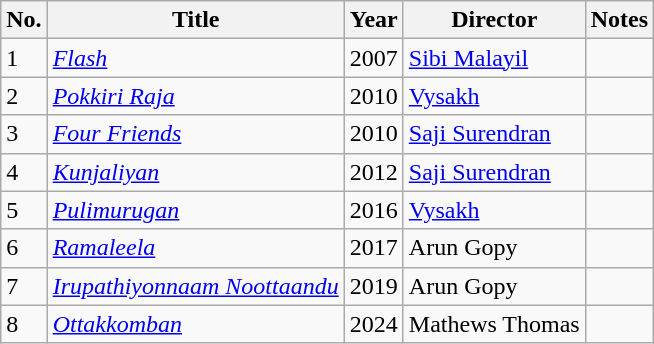<table class="wikitable">
<tr>
<th>No.</th>
<th>Title</th>
<th>Year</th>
<th>Director</th>
<th>Notes</th>
</tr>
<tr>
<td>1</td>
<td><em><a href='#'>Flash</a></em></td>
<td>2007</td>
<td><a href='#'>Sibi Malayil</a></td>
<td></td>
</tr>
<tr>
<td>2</td>
<td><em><a href='#'>Pokkiri Raja</a></em></td>
<td>2010</td>
<td><a href='#'>Vysakh</a></td>
<td></td>
</tr>
<tr>
<td>3</td>
<td><em><a href='#'>Four Friends</a></em></td>
<td>2010</td>
<td><a href='#'>Saji Surendran</a></td>
<td></td>
</tr>
<tr>
<td>4</td>
<td><em><a href='#'>Kunjaliyan</a></em></td>
<td>2012</td>
<td><a href='#'>Saji Surendran</a></td>
<td></td>
</tr>
<tr>
<td>5</td>
<td><em><a href='#'>Pulimurugan</a></em></td>
<td>2016</td>
<td><a href='#'>Vysakh</a></td>
<td></td>
</tr>
<tr>
<td>6</td>
<td><em><a href='#'>Ramaleela</a></em></td>
<td>2017</td>
<td>Arun Gopy</td>
<td></td>
</tr>
<tr>
<td>7</td>
<td><em><a href='#'>Irupathiyonnaam Noottaandu</a></em></td>
<td>2019</td>
<td>Arun Gopy</td>
<td></td>
</tr>
<tr>
<td>8</td>
<td><em><a href='#'>Ottakkomban</a></em></td>
<td>2024</td>
<td>Mathews Thomas</td>
<td></td>
</tr>
</table>
